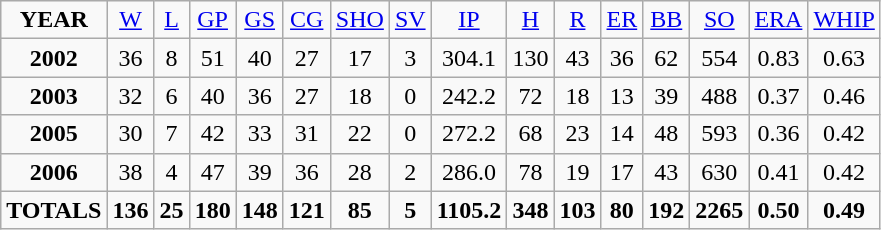<table class="wikitable">
<tr align=center>
<td><strong>YEAR</strong></td>
<td><a href='#'>W</a></td>
<td><a href='#'>L</a></td>
<td><a href='#'>GP</a></td>
<td><a href='#'>GS</a></td>
<td><a href='#'>CG</a></td>
<td><a href='#'>SHO</a></td>
<td><a href='#'>SV</a></td>
<td><a href='#'>IP</a></td>
<td><a href='#'>H</a></td>
<td><a href='#'>R</a></td>
<td><a href='#'>ER</a></td>
<td><a href='#'>BB</a></td>
<td><a href='#'>SO</a></td>
<td><a href='#'>ERA</a></td>
<td><a href='#'>WHIP</a></td>
</tr>
<tr align=center>
<td><strong>2002</strong></td>
<td>36</td>
<td>8</td>
<td>51</td>
<td>40</td>
<td>27</td>
<td>17</td>
<td>3</td>
<td>304.1</td>
<td>130</td>
<td>43</td>
<td>36</td>
<td>62</td>
<td>554</td>
<td>0.83</td>
<td>0.63</td>
</tr>
<tr align=center>
<td><strong>2003</strong></td>
<td>32</td>
<td>6</td>
<td>40</td>
<td>36</td>
<td>27</td>
<td>18</td>
<td>0</td>
<td>242.2</td>
<td>72</td>
<td>18</td>
<td>13</td>
<td>39</td>
<td>488</td>
<td>0.37</td>
<td>0.46</td>
</tr>
<tr align=center>
<td><strong>2005</strong></td>
<td>30</td>
<td>7</td>
<td>42</td>
<td>33</td>
<td>31</td>
<td>22</td>
<td>0</td>
<td>272.2</td>
<td>68</td>
<td>23</td>
<td>14</td>
<td>48</td>
<td>593</td>
<td>0.36</td>
<td>0.42</td>
</tr>
<tr align=center>
<td><strong>2006</strong></td>
<td>38</td>
<td>4</td>
<td>47</td>
<td>39</td>
<td>36</td>
<td>28</td>
<td>2</td>
<td>286.0</td>
<td>78</td>
<td>19</td>
<td>17</td>
<td>43</td>
<td>630</td>
<td>0.41</td>
<td>0.42</td>
</tr>
<tr align=center>
<td><strong>TOTALS</strong></td>
<td><strong>136</strong></td>
<td><strong>25</strong></td>
<td><strong>180</strong></td>
<td><strong>148</strong></td>
<td><strong>121</strong></td>
<td><strong>85</strong></td>
<td><strong>5</strong></td>
<td><strong>1105.2</strong></td>
<td><strong>348</strong></td>
<td><strong>103</strong></td>
<td><strong>80</strong></td>
<td><strong>192</strong></td>
<td><strong>2265</strong></td>
<td><strong>0.50</strong></td>
<td><strong>0.49</strong></td>
</tr>
</table>
